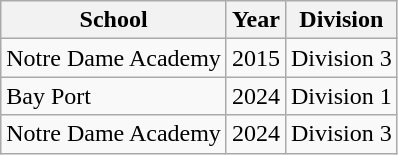<table class="wikitable">
<tr>
<th>School</th>
<th>Year</th>
<th>Division</th>
</tr>
<tr>
<td>Notre Dame Academy</td>
<td>2015</td>
<td>Division 3</td>
</tr>
<tr>
<td>Bay Port</td>
<td>2024</td>
<td>Division 1</td>
</tr>
<tr>
<td>Notre Dame Academy</td>
<td>2024</td>
<td>Division 3</td>
</tr>
</table>
